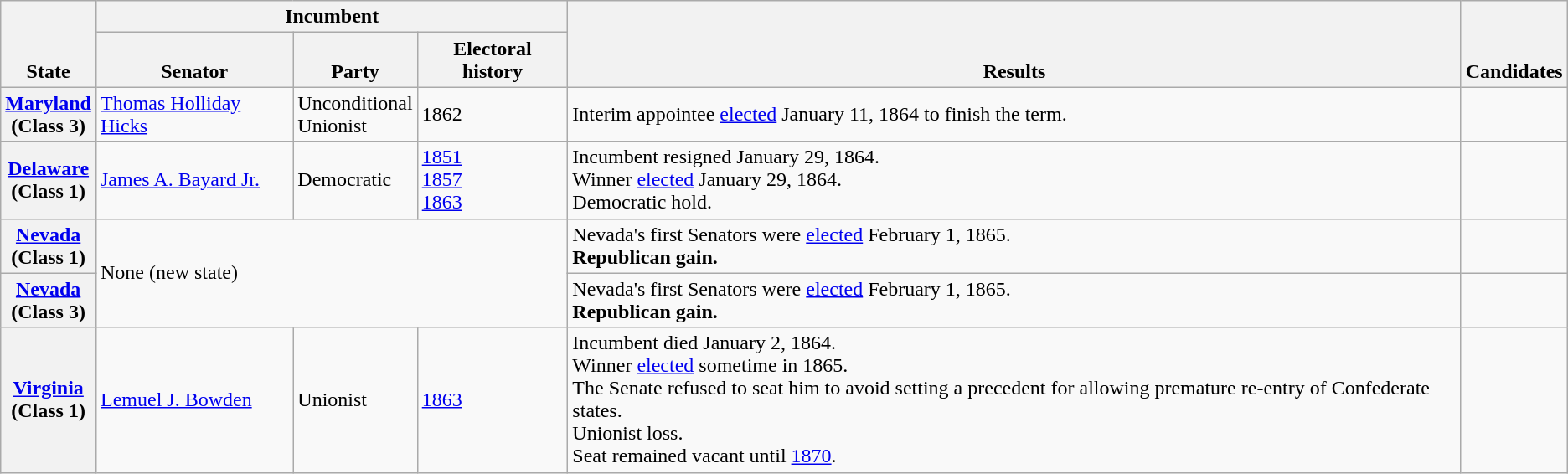<table class=wikitable>
<tr valign=bottom>
<th rowspan=2>State</th>
<th colspan=3>Incumbent</th>
<th rowspan=2>Results</th>
<th rowspan=2>Candidates</th>
</tr>
<tr valign=bottom>
<th>Senator</th>
<th>Party</th>
<th>Electoral history</th>
</tr>
<tr>
<th><a href='#'>Maryland</a><br>(Class 3)</th>
<td><a href='#'>Thomas Holliday Hicks</a></td>
<td>Unconditional<br>Unionist</td>
<td nowrap>1862 </td>
<td>Interim appointee <a href='#'>elected</a> January 11, 1864 to finish the term.</td>
<td nowrap></td>
</tr>
<tr>
<th><a href='#'>Delaware</a><br>(Class 1)</th>
<td><a href='#'>James A. Bayard Jr.</a></td>
<td>Democratic</td>
<td nowrap><a href='#'>1851</a><br><a href='#'>1857</a><br><a href='#'>1863</a></td>
<td>Incumbent resigned January 29, 1864.<br>Winner <a href='#'>elected</a> January 29, 1864.<br>Democratic hold.</td>
<td nowrap></td>
</tr>
<tr>
<th><a href='#'>Nevada</a><br>(Class 1)</th>
<td colspan=3 rowspan=2>None (new state)</td>
<td>Nevada's first Senators were <a href='#'>elected</a> February 1, 1865.<br><strong>Republican gain.</strong></td>
<td nowrap></td>
</tr>
<tr>
<th><a href='#'>Nevada</a><br>(Class 3)</th>
<td>Nevada's first Senators were <a href='#'>elected</a> February 1, 1865.<br><strong>Republican gain.</strong></td>
<td nowrap></td>
</tr>
<tr>
<th><a href='#'>Virginia</a><br>(Class 1)</th>
<td><a href='#'>Lemuel J. Bowden</a></td>
<td>Unionist</td>
<td><a href='#'>1863</a></td>
<td>Incumbent died January 2, 1864.<br>Winner <a href='#'>elected</a> sometime in 1865.<br>The Senate refused to seat him to avoid setting a precedent for allowing premature re-entry of Confederate states.<br>Unionist loss.<br>Seat remained vacant until <a href='#'>1870</a>.</td>
<td nowrap></td>
</tr>
</table>
